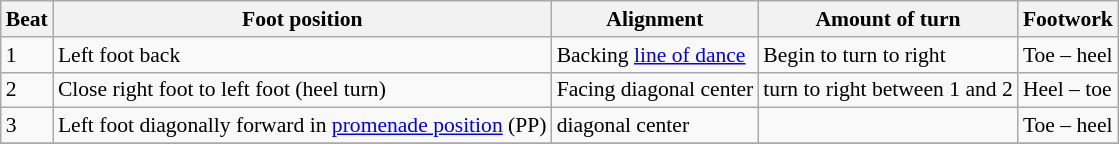<table class="wikitable" style="font-size:90%;">
<tr>
<th>Beat</th>
<th>Foot position</th>
<th>Alignment</th>
<th>Amount of turn</th>
<th>Footwork</th>
</tr>
<tr>
<td>1</td>
<td>Left foot back</td>
<td>Backing <a href='#'>line of dance</a></td>
<td>Begin to turn to right</td>
<td>Toe – heel</td>
</tr>
<tr>
<td>2</td>
<td>Close right foot to left foot (heel turn)</td>
<td>Facing diagonal center</td>
<td> turn to right between 1 and 2</td>
<td>Heel – toe</td>
</tr>
<tr>
<td>3</td>
<td>Left foot diagonally forward in <a href='#'>promenade position</a> (PP)</td>
<td>diagonal center</td>
<td></td>
<td>Toe – heel</td>
</tr>
<tr>
</tr>
</table>
